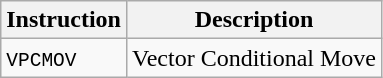<table class="wikitable">
<tr>
<th>Instruction</th>
<th>Description</th>
</tr>
<tr>
<td><code>VPCMOV</code></td>
<td>Vector Conditional Move</td>
</tr>
</table>
